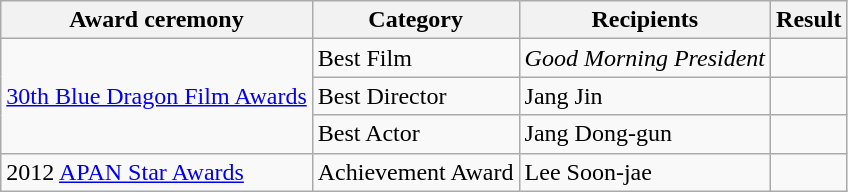<table class="wikitable sortable">
<tr>
<th>Award ceremony</th>
<th>Category</th>
<th>Recipients</th>
<th>Result</th>
</tr>
<tr>
<td rowspan="3"><a href='#'>30th Blue Dragon Film Awards</a></td>
<td>Best Film</td>
<td><em>Good Morning President</em></td>
<td></td>
</tr>
<tr>
<td>Best Director</td>
<td>Jang Jin</td>
<td></td>
</tr>
<tr>
<td>Best Actor</td>
<td>Jang Dong-gun</td>
<td></td>
</tr>
<tr>
<td>2012 <a href='#'>APAN Star Awards</a></td>
<td>Achievement Award</td>
<td>Lee Soon-jae</td>
<td></td>
</tr>
</table>
